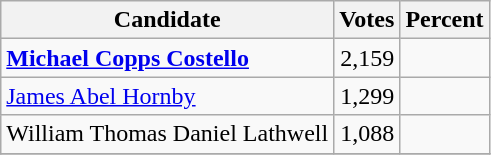<table class="wikitable">
<tr>
<th>Candidate</th>
<th>Votes</th>
<th>Percent</th>
</tr>
<tr>
<td style="font-weight:bold;"><a href='#'>Michael Copps Costello</a></td>
<td style="text-align:right;">2,159</td>
<td style="text-align:right;"></td>
</tr>
<tr>
<td><a href='#'>James Abel Hornby</a></td>
<td style="text-align:right;">1,299</td>
<td style="text-align:right;"></td>
</tr>
<tr>
<td>William Thomas Daniel Lathwell</td>
<td style="text-align:right;">1,088</td>
<td style="text-align:right;"></td>
</tr>
<tr>
</tr>
</table>
